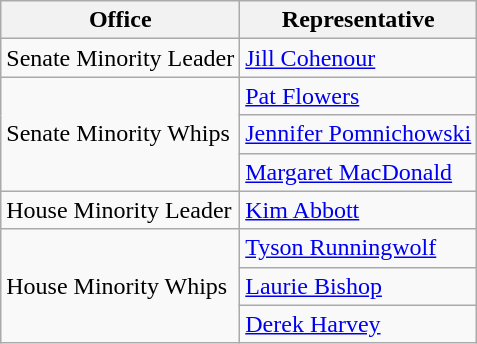<table class="wikitable">
<tr>
<th>Office</th>
<th>Representative</th>
</tr>
<tr>
<td>Senate Minority Leader</td>
<td><a href='#'>Jill Cohenour</a></td>
</tr>
<tr>
<td rowspan=3>Senate Minority Whips</td>
<td><a href='#'>Pat Flowers</a></td>
</tr>
<tr>
<td><a href='#'>Jennifer Pomnichowski</a></td>
</tr>
<tr>
<td><a href='#'>Margaret MacDonald</a></td>
</tr>
<tr>
<td>House Minority Leader</td>
<td><a href='#'>Kim Abbott</a></td>
</tr>
<tr>
<td rowspan=3>House Minority Whips</td>
<td><a href='#'>Tyson Runningwolf</a></td>
</tr>
<tr>
<td><a href='#'>Laurie Bishop</a></td>
</tr>
<tr>
<td><a href='#'>Derek Harvey</a></td>
</tr>
</table>
